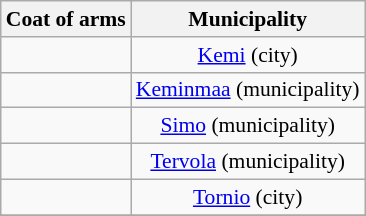<table class="wikitable" style="font-size: 90%; text-align: center; line-height: normal; margin-left: 30px;">
<tr>
<th>Coat of arms</th>
<th>Municipality</th>
</tr>
<tr>
<td align=left></td>
<td><a href='#'>Kemi</a> (city)</td>
</tr>
<tr>
<td align=left></td>
<td><a href='#'>Keminmaa</a> (municipality)</td>
</tr>
<tr>
<td align=left></td>
<td><a href='#'>Simo</a> (municipality)</td>
</tr>
<tr>
<td align=left></td>
<td><a href='#'>Tervola</a> (municipality)</td>
</tr>
<tr>
<td align=left></td>
<td><a href='#'>Tornio</a> (city)</td>
</tr>
<tr>
</tr>
</table>
